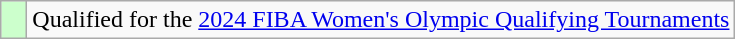<table class="wikitable">
<tr>
<td width=10px bgcolor="#ccffcc"></td>
<td>Qualified for the <a href='#'>2024 FIBA Women's Olympic Qualifying Tournaments</a></td>
</tr>
</table>
